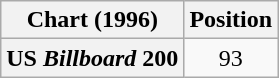<table class="wikitable plainrowheaders" style="text-align:center">
<tr>
<th scope="col">Chart (1996)</th>
<th scope="col">Position</th>
</tr>
<tr>
<th scope="row">US <em>Billboard</em> 200</th>
<td>93</td>
</tr>
</table>
